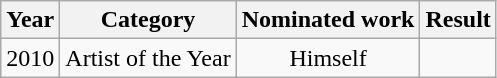<table class="wikitable plainrowheaders" style="text-align:center;">
<tr>
<th>Year</th>
<th>Category</th>
<th>Nominated work</th>
<th>Result</th>
</tr>
<tr>
<td>2010</td>
<td>Artist of the Year</td>
<td>Himself</td>
<td></td>
</tr>
</table>
